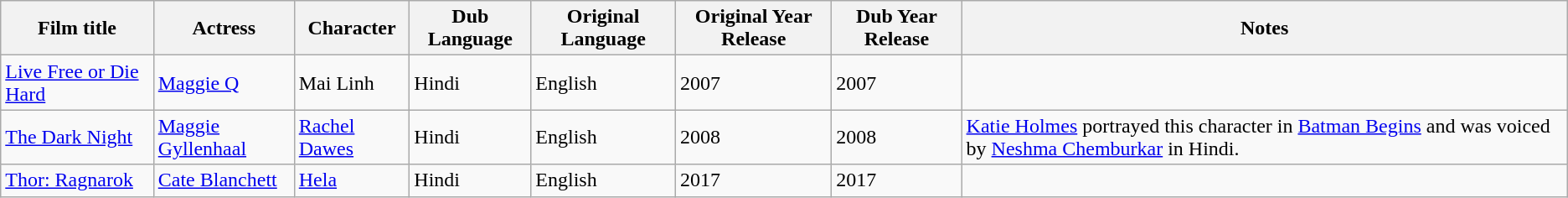<table class="wikitable">
<tr>
<th>Film title</th>
<th>Actress</th>
<th>Character</th>
<th>Dub Language</th>
<th>Original Language</th>
<th>Original Year Release</th>
<th>Dub Year Release</th>
<th>Notes</th>
</tr>
<tr>
<td><a href='#'>Live Free or Die Hard</a></td>
<td><a href='#'>Maggie Q</a></td>
<td>Mai Linh</td>
<td>Hindi</td>
<td>English</td>
<td>2007</td>
<td>2007</td>
<td></td>
</tr>
<tr>
<td><a href='#'>The Dark Night</a></td>
<td><a href='#'>Maggie Gyllenhaal</a></td>
<td><a href='#'>Rachel Dawes</a></td>
<td>Hindi</td>
<td>English</td>
<td>2008</td>
<td>2008</td>
<td><a href='#'>Katie Holmes</a> portrayed this character in <a href='#'>Batman Begins</a> and was voiced by <a href='#'>Neshma Chemburkar</a> in Hindi.</td>
</tr>
<tr>
<td><a href='#'>Thor: Ragnarok</a></td>
<td><a href='#'>Cate Blanchett</a></td>
<td><a href='#'>Hela</a></td>
<td>Hindi</td>
<td>English</td>
<td>2017</td>
<td>2017</td>
<td></td>
</tr>
</table>
